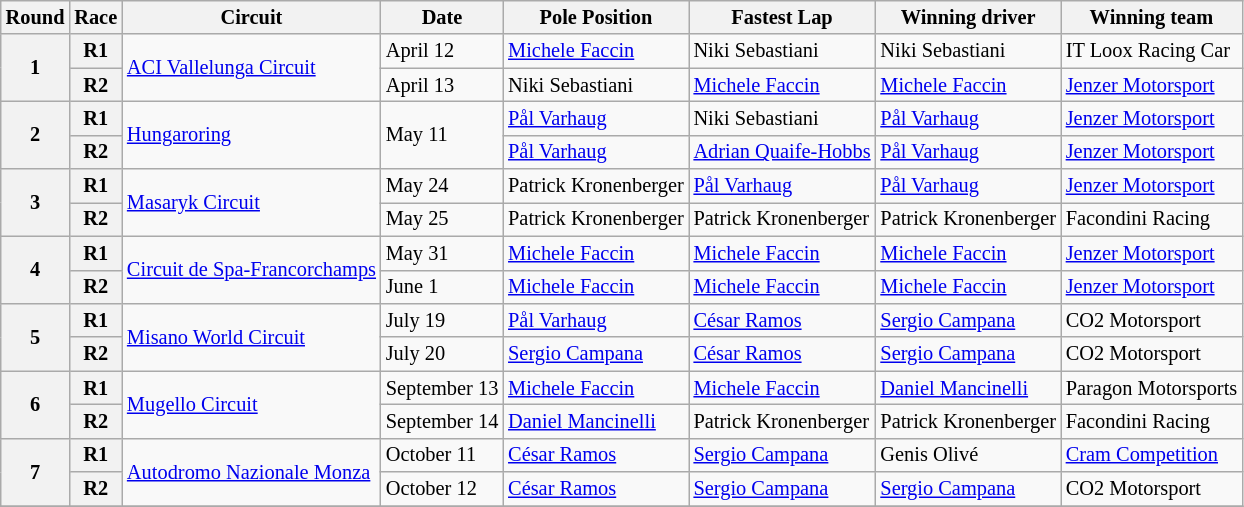<table class="wikitable" style="font-size:85%">
<tr>
<th>Round</th>
<th>Race</th>
<th>Circuit</th>
<th>Date</th>
<th>Pole Position</th>
<th>Fastest Lap</th>
<th>Winning driver</th>
<th>Winning team</th>
</tr>
<tr>
<th rowspan=2>1</th>
<th>R1</th>
<td nowrap rowspan=2> <a href='#'>ACI Vallelunga Circuit</a></td>
<td nowrap>April 12</td>
<td nowrap> <a href='#'>Michele Faccin</a></td>
<td nowrap> Niki Sebastiani</td>
<td nowrap> Niki Sebastiani</td>
<td nowrap> IT Loox Racing Car</td>
</tr>
<tr>
<th>R2</th>
<td nowrap>April 13</td>
<td nowrap> Niki Sebastiani</td>
<td nowrap> <a href='#'>Michele Faccin</a></td>
<td nowrap> <a href='#'>Michele Faccin</a></td>
<td nowrap> <a href='#'>Jenzer Motorsport</a></td>
</tr>
<tr>
<th rowspan=2>2</th>
<th>R1</th>
<td nowrap rowspan=2> <a href='#'>Hungaroring</a></td>
<td nowrap rowspan=2>May 11</td>
<td nowrap> <a href='#'>Pål Varhaug</a></td>
<td nowrap> Niki Sebastiani</td>
<td nowrap> <a href='#'>Pål Varhaug</a></td>
<td nowrap> <a href='#'>Jenzer Motorsport</a></td>
</tr>
<tr>
<th>R2</th>
<td nowrap> <a href='#'>Pål Varhaug</a></td>
<td nowrap> <a href='#'>Adrian Quaife-Hobbs</a></td>
<td nowrap> <a href='#'>Pål Varhaug</a></td>
<td nowrap> <a href='#'>Jenzer Motorsport</a></td>
</tr>
<tr>
<th rowspan=2>3</th>
<th>R1</th>
<td nowrap rowspan=2> <a href='#'>Masaryk Circuit</a></td>
<td nowrap>May 24</td>
<td nowrap> Patrick Kronenberger</td>
<td nowrap> <a href='#'>Pål Varhaug</a></td>
<td nowrap> <a href='#'>Pål Varhaug</a></td>
<td nowrap> <a href='#'>Jenzer Motorsport</a></td>
</tr>
<tr>
<th>R2</th>
<td nowrap>May 25</td>
<td nowrap> Patrick Kronenberger</td>
<td nowrap> Patrick Kronenberger</td>
<td nowrap> Patrick Kronenberger</td>
<td nowrap> Facondini Racing</td>
</tr>
<tr>
<th rowspan=2>4</th>
<th>R1</th>
<td nowrap rowspan=2> <a href='#'>Circuit de Spa-Francorchamps</a></td>
<td nowrap>May 31</td>
<td nowrap> <a href='#'>Michele Faccin</a></td>
<td nowrap> <a href='#'>Michele Faccin</a></td>
<td nowrap> <a href='#'>Michele Faccin</a></td>
<td nowrap> <a href='#'>Jenzer Motorsport</a></td>
</tr>
<tr>
<th>R2</th>
<td nowrap>June 1</td>
<td nowrap> <a href='#'>Michele Faccin</a></td>
<td nowrap> <a href='#'>Michele Faccin</a></td>
<td nowrap> <a href='#'>Michele Faccin</a></td>
<td nowrap> <a href='#'>Jenzer Motorsport</a></td>
</tr>
<tr>
<th rowspan=2>5</th>
<th>R1</th>
<td nowrap rowspan=2> <a href='#'>Misano World Circuit</a></td>
<td nowrap>July 19</td>
<td nowrap> <a href='#'>Pål Varhaug</a></td>
<td nowrap> <a href='#'>César Ramos</a></td>
<td nowrap> <a href='#'>Sergio Campana</a></td>
<td nowrap> CO2 Motorsport</td>
</tr>
<tr>
<th>R2</th>
<td nowrap>July 20</td>
<td nowrap> <a href='#'>Sergio Campana</a></td>
<td nowrap> <a href='#'>César Ramos</a></td>
<td nowrap> <a href='#'>Sergio Campana</a></td>
<td nowrap> CO2 Motorsport</td>
</tr>
<tr>
<th rowspan=2>6</th>
<th>R1</th>
<td nowrap rowspan=2> <a href='#'>Mugello Circuit</a></td>
<td nowrap>September 13</td>
<td nowrap> <a href='#'>Michele Faccin</a></td>
<td nowrap> <a href='#'>Michele Faccin</a></td>
<td nowrap> <a href='#'>Daniel Mancinelli</a></td>
<td nowrap> Paragon Motorsports</td>
</tr>
<tr>
<th>R2</th>
<td nowrap>September 14</td>
<td nowrap> <a href='#'>Daniel Mancinelli</a></td>
<td nowrap> Patrick Kronenberger</td>
<td nowrap> Patrick Kronenberger</td>
<td nowrap> Facondini Racing</td>
</tr>
<tr>
<th rowspan=2>7</th>
<th>R1</th>
<td nowrap rowspan=2> <a href='#'>Autodromo Nazionale Monza</a></td>
<td nowrap>October 11</td>
<td nowrap> <a href='#'>César Ramos</a></td>
<td nowrap> <a href='#'>Sergio Campana</a></td>
<td nowrap> Genis Olivé</td>
<td nowrap> <a href='#'>Cram Competition</a></td>
</tr>
<tr>
<th>R2</th>
<td nowrap>October 12</td>
<td nowrap> <a href='#'>César Ramos</a></td>
<td nowrap> <a href='#'>Sergio Campana</a></td>
<td nowrap> <a href='#'>Sergio Campana</a></td>
<td nowrap> CO2 Motorsport</td>
</tr>
<tr>
</tr>
</table>
